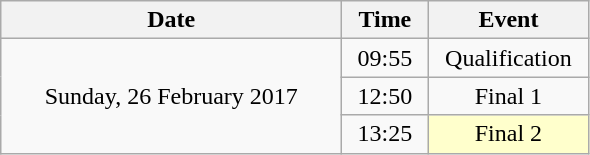<table class = "wikitable" style="text-align:center;">
<tr>
<th width=220>Date</th>
<th width=50>Time</th>
<th width=100>Event</th>
</tr>
<tr>
<td rowspan=3>Sunday, 26 February 2017</td>
<td>09:55</td>
<td>Qualification</td>
</tr>
<tr>
<td>12:50</td>
<td>Final 1</td>
</tr>
<tr>
<td>13:25</td>
<td bgcolor=ffffcc>Final 2</td>
</tr>
</table>
